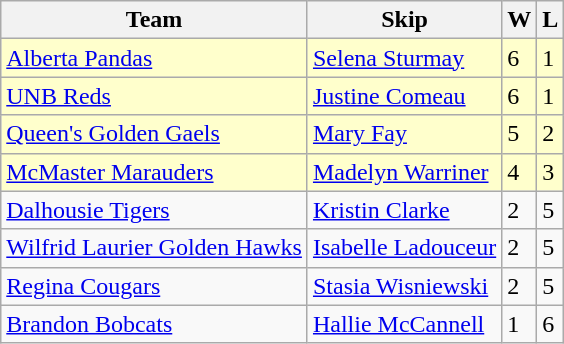<table class=wikitable>
<tr>
<th>Team</th>
<th>Skip</th>
<th>W</th>
<th>L</th>
</tr>
<tr bgcolor=#ffffcc>
<td> <a href='#'>Alberta Pandas</a></td>
<td><a href='#'>Selena Sturmay</a></td>
<td>6</td>
<td>1</td>
</tr>
<tr bgcolor=#ffffcc>
<td> <a href='#'>UNB Reds</a></td>
<td><a href='#'>Justine Comeau</a></td>
<td>6</td>
<td>1</td>
</tr>
<tr bgcolor=#ffffcc>
<td> <a href='#'>Queen's Golden Gaels</a></td>
<td><a href='#'>Mary Fay</a></td>
<td>5</td>
<td>2</td>
</tr>
<tr bgcolor=#ffffcc>
<td> <a href='#'>McMaster Marauders</a></td>
<td><a href='#'>Madelyn Warriner</a></td>
<td>4</td>
<td>3</td>
</tr>
<tr>
<td> <a href='#'>Dalhousie Tigers</a></td>
<td><a href='#'>Kristin Clarke</a></td>
<td>2</td>
<td>5</td>
</tr>
<tr>
<td> <a href='#'>Wilfrid Laurier Golden Hawks</a></td>
<td><a href='#'>Isabelle Ladouceur</a></td>
<td>2</td>
<td>5</td>
</tr>
<tr>
<td> <a href='#'>Regina Cougars</a></td>
<td><a href='#'>Stasia Wisniewski</a></td>
<td>2</td>
<td>5</td>
</tr>
<tr>
<td> <a href='#'>Brandon Bobcats</a></td>
<td><a href='#'>Hallie McCannell</a></td>
<td>1</td>
<td>6</td>
</tr>
</table>
